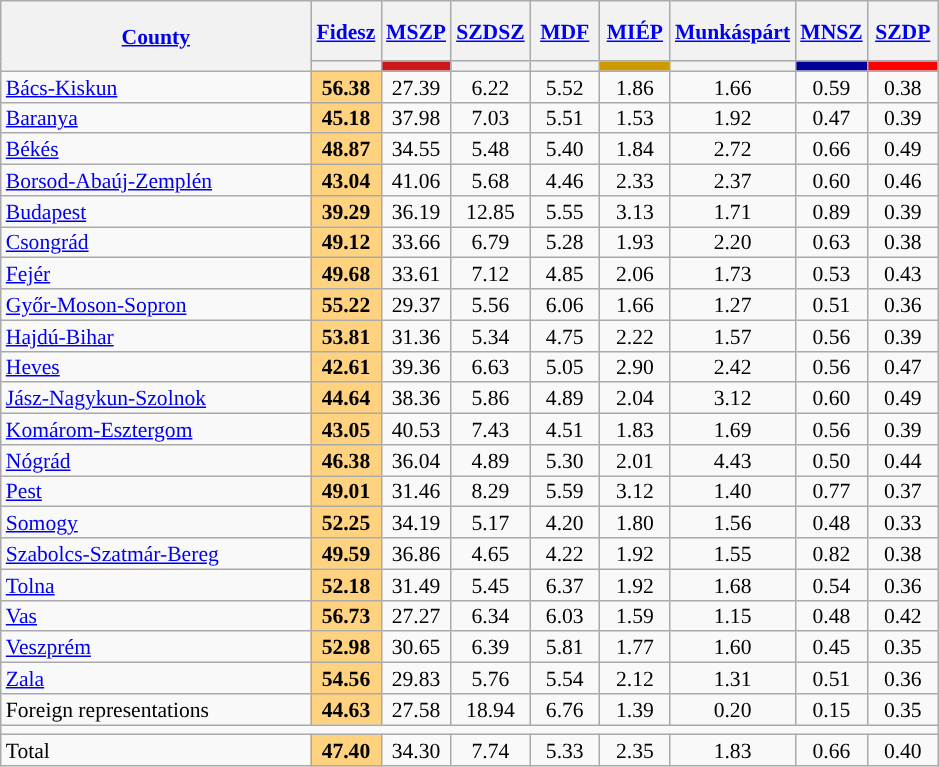<table class="wikitable sortable" style="text-align:center;font-size:90%;line-height:14px">
<tr style="height:40px;">
<th style="width:200px;" rowspan="2"><a href='#'>County</a></th>
<th style="width:40px;"><a href='#'>Fidesz</a></th>
<th style="width:40px;"><a href='#'>MSZP</a></th>
<th style="width:40px;"><a href='#'>SZDSZ</a></th>
<th style="width:40px;"><a href='#'>MDF</a></th>
<th style="width:40px;"><a href='#'>MIÉP</a></th>
<th style="width:40px;"><a href='#'>Munkáspárt</a></th>
<th style="width:40px;"><a href='#'>MNSZ</a></th>
<th style="width:40px;"><a href='#'>SZDP</a></th>
</tr>
<tr>
<th style="background:"></th>
<th style="background:#CE171B;"></th>
<th style="background:"></th>
<th style="background:"></th>
<th style="background:#CC9900;"></th>
<th style="background:"></th>
<th style="background:#000099;"></th>
<th style="background:red;"></th>
</tr>
<tr>
<td align="left"><a href='#'>Bács-Kiskun</a></td>
<td style="background:#ffd27f;"><strong>56.38</strong></td>
<td>27.39</td>
<td>6.22</td>
<td>5.52</td>
<td>1.86</td>
<td>1.66</td>
<td>0.59</td>
<td>0.38</td>
</tr>
<tr>
<td align="left"><a href='#'>Baranya</a></td>
<td style="background:#ffd27f;"><strong>45.18</strong></td>
<td>37.98</td>
<td>7.03</td>
<td>5.51</td>
<td>1.53</td>
<td>1.92</td>
<td>0.47</td>
<td>0.39</td>
</tr>
<tr>
<td align="left"><a href='#'>Békés</a></td>
<td style="background:#ffd27f;"><strong>48.87</strong></td>
<td>34.55</td>
<td>5.48</td>
<td>5.40</td>
<td>1.84</td>
<td>2.72</td>
<td>0.66</td>
<td>0.49</td>
</tr>
<tr>
<td align="left"><a href='#'>Borsod-Abaúj-Zemplén</a></td>
<td style="background:#ffd27f;"><strong>43.04</strong></td>
<td>41.06</td>
<td>5.68</td>
<td>4.46</td>
<td>2.33</td>
<td>2.37</td>
<td>0.60</td>
<td>0.46</td>
</tr>
<tr>
<td align="left"><a href='#'>Budapest</a></td>
<td style="background:#ffd27f;"><strong>39.29</strong></td>
<td>36.19</td>
<td>12.85</td>
<td>5.55</td>
<td>3.13</td>
<td>1.71</td>
<td>0.89</td>
<td>0.39</td>
</tr>
<tr>
<td align="left"><a href='#'>Csongrád</a></td>
<td style="background:#ffd27f;"><strong>49.12</strong></td>
<td>33.66</td>
<td>6.79</td>
<td>5.28</td>
<td>1.93</td>
<td>2.20</td>
<td>0.63</td>
<td>0.38</td>
</tr>
<tr>
<td align="left"><a href='#'>Fejér</a></td>
<td style="background:#ffd27f;"><strong>49.68</strong></td>
<td>33.61</td>
<td>7.12</td>
<td>4.85</td>
<td>2.06</td>
<td>1.73</td>
<td>0.53</td>
<td>0.43</td>
</tr>
<tr>
<td align="left"><a href='#'>Győr-Moson-Sopron</a></td>
<td style="background:#ffd27f;"><strong>55.22</strong></td>
<td>29.37</td>
<td>5.56</td>
<td>6.06</td>
<td>1.66</td>
<td>1.27</td>
<td>0.51</td>
<td>0.36</td>
</tr>
<tr>
<td align="left"><a href='#'>Hajdú-Bihar</a></td>
<td style="background:#ffd27f;"><strong>53.81</strong></td>
<td>31.36</td>
<td>5.34</td>
<td>4.75</td>
<td>2.22</td>
<td>1.57</td>
<td>0.56</td>
<td>0.39</td>
</tr>
<tr>
<td align="left"><a href='#'>Heves</a></td>
<td style="background:#ffd27f;"><strong>42.61</strong></td>
<td>39.36</td>
<td>6.63</td>
<td>5.05</td>
<td>2.90</td>
<td>2.42</td>
<td>0.56</td>
<td>0.47</td>
</tr>
<tr>
<td align="left"><a href='#'>Jász-Nagykun-Szolnok</a></td>
<td style="background:#ffd27f;"><strong>44.64</strong></td>
<td>38.36</td>
<td>5.86</td>
<td>4.89</td>
<td>2.04</td>
<td>3.12</td>
<td>0.60</td>
<td>0.49</td>
</tr>
<tr>
<td align="left"><a href='#'>Komárom-Esztergom</a></td>
<td style="background:#ffd27f;"><strong>43.05</strong></td>
<td>40.53</td>
<td>7.43</td>
<td>4.51</td>
<td>1.83</td>
<td>1.69</td>
<td>0.56</td>
<td>0.39</td>
</tr>
<tr>
<td align="left"><a href='#'>Nógrád</a></td>
<td style="background:#ffd27f;"><strong>46.38</strong></td>
<td>36.04</td>
<td>4.89</td>
<td>5.30</td>
<td>2.01</td>
<td>4.43</td>
<td>0.50</td>
<td>0.44</td>
</tr>
<tr>
<td align="left"><a href='#'>Pest</a></td>
<td style="background:#ffd27f;"><strong>49.01</strong></td>
<td>31.46</td>
<td>8.29</td>
<td>5.59</td>
<td>3.12</td>
<td>1.40</td>
<td>0.77</td>
<td>0.37</td>
</tr>
<tr>
<td align="left"><a href='#'>Somogy</a></td>
<td style="background:#ffd27f;"><strong>52.25</strong></td>
<td>34.19</td>
<td>5.17</td>
<td>4.20</td>
<td>1.80</td>
<td>1.56</td>
<td>0.48</td>
<td>0.33</td>
</tr>
<tr>
<td align="left"><a href='#'>Szabolcs-Szatmár-Bereg</a></td>
<td style="background:#ffd27f;"><strong>49.59</strong></td>
<td>36.86</td>
<td>4.65</td>
<td>4.22</td>
<td>1.92</td>
<td>1.55</td>
<td>0.82</td>
<td>0.38</td>
</tr>
<tr>
<td align="left"><a href='#'>Tolna</a></td>
<td style="background:#ffd27f;"><strong>52.18</strong></td>
<td>31.49</td>
<td>5.45</td>
<td>6.37</td>
<td>1.92</td>
<td>1.68</td>
<td>0.54</td>
<td>0.36</td>
</tr>
<tr>
<td align="left"><a href='#'>Vas</a></td>
<td style="background:#ffd27f;"><strong>56.73</strong></td>
<td>27.27</td>
<td>6.34</td>
<td>6.03</td>
<td>1.59</td>
<td>1.15</td>
<td>0.48</td>
<td>0.42</td>
</tr>
<tr>
<td align="left"><a href='#'>Veszprém</a></td>
<td style="background:#ffd27f;"><strong>52.98</strong></td>
<td>30.65</td>
<td>6.39</td>
<td>5.81</td>
<td>1.77</td>
<td>1.60</td>
<td>0.45</td>
<td>0.35</td>
</tr>
<tr>
<td align="left"><a href='#'>Zala</a></td>
<td style="background:#ffd27f;"><strong>54.56</strong></td>
<td>29.83</td>
<td>5.76</td>
<td>5.54</td>
<td>2.12</td>
<td>1.31</td>
<td>0.51</td>
<td>0.36</td>
</tr>
<tr>
<td align="left">Foreign representations</td>
<td style="background:#ffd27f;"><strong>44.63</strong></td>
<td>27.58</td>
<td>18.94</td>
<td>6.76</td>
<td>1.39</td>
<td>0.20</td>
<td>0.15</td>
<td>0.35</td>
</tr>
<tr>
<td colspan=10></td>
</tr>
<tr>
<td align="left">Total</td>
<td style="background:#ffd27f;"><strong>47.40</strong></td>
<td>34.30</td>
<td>7.74</td>
<td>5.33</td>
<td>2.35</td>
<td>1.83</td>
<td>0.66</td>
<td>0.40</td>
</tr>
</table>
